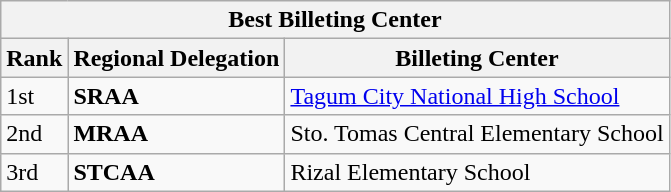<table class="wikitable sortable">
<tr>
<th colspan=5>Best Billeting Center</th>
</tr>
<tr>
<th>Rank</th>
<th>Regional Delegation</th>
<th>Billeting Center</th>
</tr>
<tr>
<td>1st</td>
<td> <strong>SRAA</strong></td>
<td><a href='#'>Tagum City National High School</a></td>
</tr>
<tr>
<td>2nd</td>
<td> <strong>MRAA</strong></td>
<td>Sto. Tomas Central Elementary School</td>
</tr>
<tr>
<td>3rd</td>
<td> <strong>STCAA</strong></td>
<td>Rizal Elementary School</td>
</tr>
</table>
